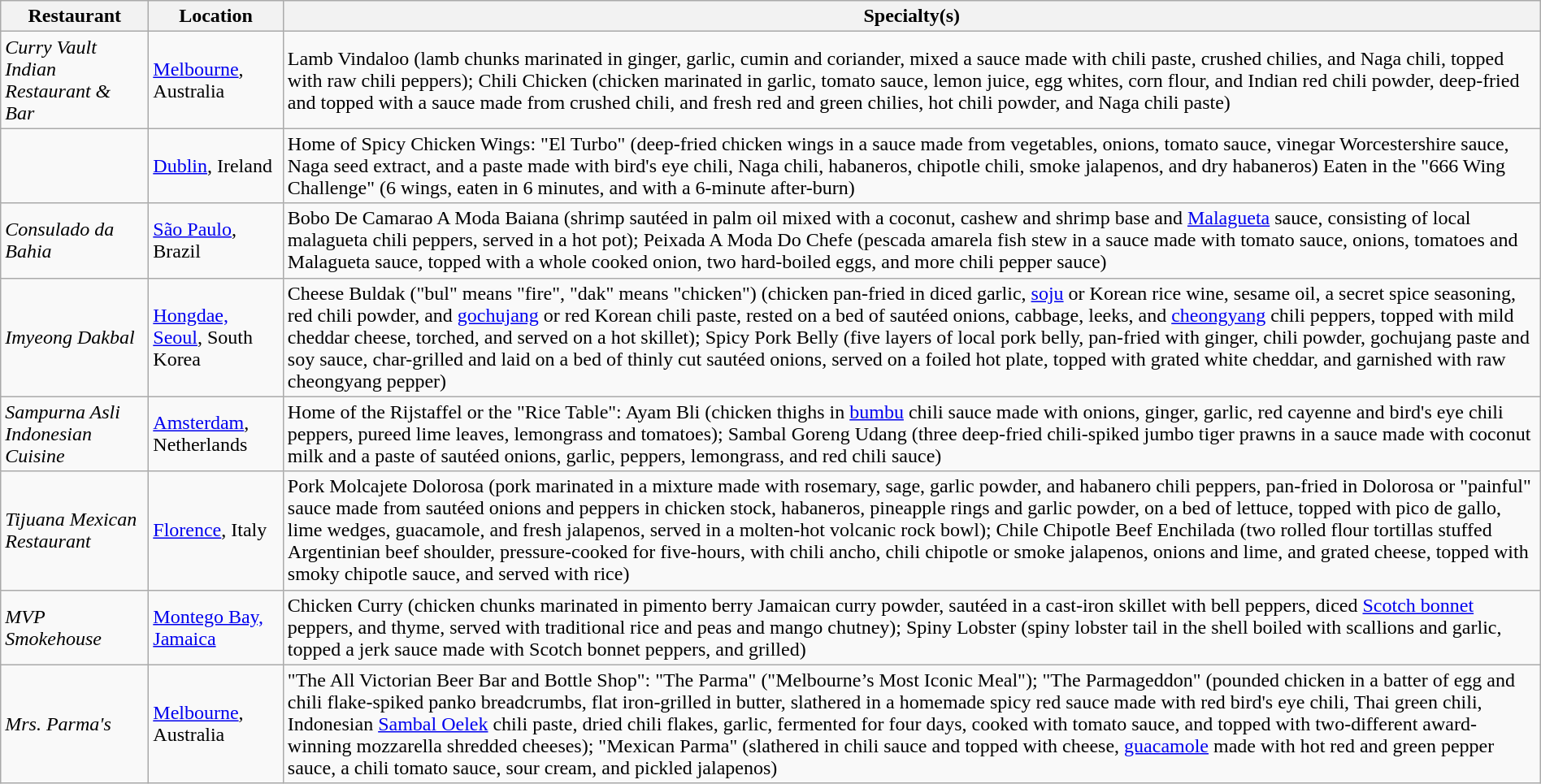<table class="wikitable" style="width:100%;">
<tr>
<th>Restaurant</th>
<th>Location</th>
<th>Specialty(s)</th>
</tr>
<tr>
<td><em>Curry Vault Indian Restaurant & Bar</em></td>
<td><a href='#'>Melbourne</a>, Australia</td>
<td>Lamb Vindaloo (lamb chunks marinated in ginger, garlic, cumin and coriander, mixed a sauce made with chili paste, crushed chilies, and Naga chili, topped with raw chili peppers); Chili Chicken (chicken marinated in garlic, tomato sauce, lemon juice, egg whites, corn flour, and Indian red chili powder, deep-fried and topped with a sauce made from crushed chili, and fresh red and green chilies, hot chili powder, and Naga chili paste)</td>
</tr>
<tr>
<td><em></em></td>
<td><a href='#'>Dublin</a>, Ireland</td>
<td>Home of Spicy Chicken Wings: "El Turbo" (deep-fried chicken wings in a sauce made from vegetables, onions, tomato sauce, vinegar Worcestershire sauce, Naga seed extract, and a paste made with bird's eye chili, Naga chili, habaneros, chipotle chili, smoke jalapenos, and dry habaneros) Eaten in the "666 Wing Challenge" (6 wings, eaten in 6 minutes, and with a 6-minute after-burn)</td>
</tr>
<tr>
<td><em>Consulado da Bahia</em></td>
<td><a href='#'>São Paulo</a>, Brazil</td>
<td>Bobo De Camarao A Moda Baiana (shrimp sautéed in palm oil mixed with a coconut, cashew and shrimp base and <a href='#'>Malagueta</a> sauce, consisting of local malagueta chili peppers, served in a hot pot); Peixada A Moda Do Chefe (pescada amarela fish stew in a sauce made with tomato sauce, onions, tomatoes and Malagueta sauce, topped with a whole cooked onion, two hard-boiled eggs, and more chili pepper sauce)</td>
</tr>
<tr>
<td><em>Imyeong Dakbal</em></td>
<td><a href='#'>Hongdae, Seoul</a>, South Korea</td>
<td>Cheese Buldak ("bul" means "fire", "dak" means "chicken") (chicken pan-fried in diced garlic, <a href='#'>soju</a> or Korean rice wine, sesame oil, a secret spice seasoning, red chili powder, and <a href='#'>gochujang</a> or red Korean chili paste, rested on a bed of sautéed onions, cabbage, leeks, and <a href='#'>cheongyang</a> chili peppers, topped with mild cheddar cheese, torched, and served on a hot skillet); Spicy Pork Belly (five layers of local pork belly, pan-fried with ginger, chili powder, gochujang paste and soy sauce, char-grilled and laid on a bed of thinly cut sautéed onions, served on a foiled hot plate, topped with grated white cheddar, and garnished with raw cheongyang pepper)</td>
</tr>
<tr>
<td><em>Sampurna Asli Indonesian Cuisine</em></td>
<td><a href='#'>Amsterdam</a>, Netherlands</td>
<td>Home of the Rijstaffel or the "Rice Table": Ayam Bli (chicken thighs in <a href='#'>bumbu</a> chili sauce made with onions, ginger, garlic, red cayenne and bird's eye chili peppers, pureed lime leaves, lemongrass and tomatoes); Sambal Goreng Udang (three deep-fried chili-spiked jumbo tiger prawns in a sauce made with coconut milk and a paste of sautéed onions, garlic, peppers, lemongrass, and red chili sauce)</td>
</tr>
<tr>
<td><em>Tijuana Mexican Restaurant</em></td>
<td><a href='#'>Florence</a>, Italy</td>
<td>Pork Molcajete Dolorosa (pork marinated in a mixture made with rosemary, sage, garlic powder, and habanero chili peppers, pan-fried in Dolorosa or  "painful" sauce made from sautéed onions and peppers in chicken stock, habaneros, pineapple rings and garlic powder, on a bed of lettuce, topped with pico de gallo, lime wedges, guacamole, and fresh jalapenos, served in a molten-hot volcanic rock bowl); Chile Chipotle Beef Enchilada (two rolled flour tortillas stuffed Argentinian beef shoulder, pressure-cooked for five-hours, with chili ancho, chili chipotle or smoke jalapenos, onions and lime, and grated cheese, topped with smoky chipotle sauce, and served with rice)</td>
</tr>
<tr>
<td><em>MVP Smokehouse</em></td>
<td><a href='#'>Montego Bay, Jamaica</a></td>
<td>Chicken Curry (chicken chunks marinated in pimento berry Jamaican curry powder, sautéed in a cast-iron skillet with bell peppers, diced <a href='#'>Scotch bonnet</a> peppers, and thyme, served with traditional rice and peas and mango chutney); Spiny Lobster (spiny lobster tail in the shell boiled with scallions and garlic, topped a jerk sauce made with Scotch bonnet peppers, and grilled)</td>
</tr>
<tr>
<td><em>Mrs. Parma's</em></td>
<td><a href='#'>Melbourne</a>, Australia</td>
<td>"The All Victorian Beer Bar and Bottle Shop": "The Parma" ("Melbourne’s Most Iconic Meal"); "The Parmageddon" (pounded chicken in a batter of egg and chili flake-spiked panko breadcrumbs, flat iron-grilled in butter, slathered in a homemade spicy red sauce made with red bird's eye chili, Thai green chili, Indonesian <a href='#'>Sambal Oelek</a> chili paste, dried chili flakes, garlic, fermented for four days, cooked with tomato sauce, and topped with two-different award-winning mozzarella shredded cheeses); "Mexican Parma" (slathered in chili sauce and topped with cheese, <a href='#'>guacamole</a> made with hot red and green pepper sauce, a chili tomato sauce, sour cream, and pickled jalapenos)</td>
</tr>
</table>
